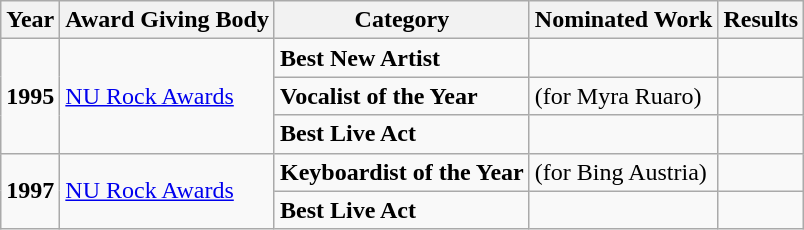<table class="wikitable">
<tr>
<th>Year</th>
<th>Award Giving Body</th>
<th>Category</th>
<th>Nominated Work</th>
<th>Results</th>
</tr>
<tr>
<td rowspan=3><strong>1995</strong></td>
<td rowspan=3><a href='#'>NU Rock Awards</a></td>
<td><strong>Best New Artist</strong></td>
<td></td>
<td></td>
</tr>
<tr>
<td><strong>Vocalist of the Year</strong></td>
<td>(for Myra Ruaro)</td>
<td></td>
</tr>
<tr>
<td><strong>Best Live Act</strong></td>
<td></td>
<td></td>
</tr>
<tr>
<td rowspan=2><strong>1997</strong></td>
<td rowspan=2><a href='#'>NU Rock Awards</a></td>
<td><strong>Keyboardist of the Year</strong></td>
<td>(for Bing Austria)</td>
<td></td>
</tr>
<tr>
<td><strong>Best Live Act</strong></td>
<td></td>
<td></td>
</tr>
</table>
